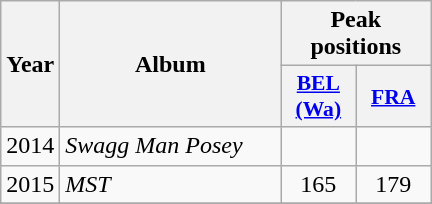<table class="wikitable">
<tr>
<th align="center" rowspan="2" width="10">Year</th>
<th align="center" rowspan="2" width="140">Album</th>
<th align="center" colspan="2" width="20">Peak positions</th>
</tr>
<tr>
<th scope="col" style="width:3em;font-size:90%;"><a href='#'>BEL <br>(Wa)</a><br></th>
<th scope="col" style="width:3em;font-size:90%;"><a href='#'>FRA</a><br></th>
</tr>
<tr>
<td style="text-align:center;">2014</td>
<td><em>Swagg Man Posey</em></td>
<td style="text-align:center;"></td>
<td style="text-align:center;"></td>
</tr>
<tr>
<td style="text-align:center;">2015</td>
<td><em>MST</em></td>
<td style="text-align:center;">165</td>
<td style="text-align:center;">179</td>
</tr>
<tr>
</tr>
</table>
